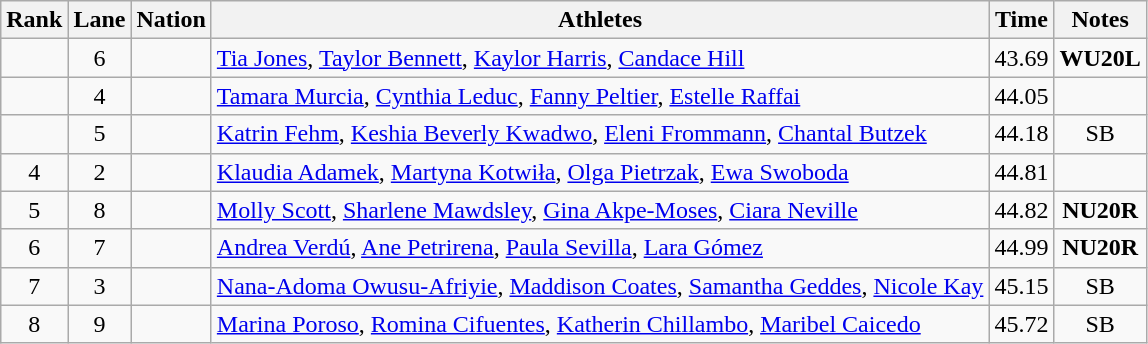<table class="wikitable sortable" style="text-align:center">
<tr>
<th>Rank</th>
<th>Lane</th>
<th>Nation</th>
<th>Athletes</th>
<th>Time</th>
<th>Notes</th>
</tr>
<tr>
<td></td>
<td>6</td>
<td align=left></td>
<td align=left><a href='#'>Tia Jones</a>, <a href='#'>Taylor Bennett</a>, <a href='#'>Kaylor Harris</a>, <a href='#'>Candace Hill</a></td>
<td>43.69</td>
<td><strong>WU20L</strong></td>
</tr>
<tr>
<td></td>
<td>4</td>
<td align=left></td>
<td align=left><a href='#'>Tamara Murcia</a>, <a href='#'>Cynthia Leduc</a>, <a href='#'>Fanny Peltier</a>, <a href='#'>Estelle Raffai</a></td>
<td>44.05</td>
<td></td>
</tr>
<tr>
<td></td>
<td>5</td>
<td align=left></td>
<td align=left><a href='#'>Katrin Fehm</a>, <a href='#'>Keshia Beverly Kwadwo</a>, <a href='#'>Eleni Frommann</a>, <a href='#'>Chantal Butzek</a></td>
<td>44.18</td>
<td>SB</td>
</tr>
<tr>
<td>4</td>
<td>2</td>
<td align=left></td>
<td align=left><a href='#'>Klaudia Adamek</a>, <a href='#'>Martyna Kotwiła</a>, <a href='#'>Olga Pietrzak</a>, <a href='#'>Ewa Swoboda</a></td>
<td>44.81</td>
<td></td>
</tr>
<tr>
<td>5</td>
<td>8</td>
<td align=left></td>
<td align=left><a href='#'>Molly Scott</a>, <a href='#'>Sharlene Mawdsley</a>, <a href='#'>Gina Akpe-Moses</a>, <a href='#'>Ciara Neville</a></td>
<td>44.82</td>
<td><strong>NU20R</strong></td>
</tr>
<tr>
<td>6</td>
<td>7</td>
<td align=left></td>
<td align=left><a href='#'>Andrea Verdú</a>, <a href='#'>Ane Petrirena</a>, <a href='#'>Paula Sevilla</a>, <a href='#'>Lara Gómez</a></td>
<td>44.99</td>
<td><strong>NU20R</strong></td>
</tr>
<tr>
<td>7</td>
<td>3</td>
<td align=left></td>
<td align=left><a href='#'>Nana-Adoma Owusu-Afriyie</a>, <a href='#'>Maddison Coates</a>, <a href='#'>Samantha Geddes</a>, <a href='#'>Nicole Kay</a></td>
<td>45.15</td>
<td>SB</td>
</tr>
<tr>
<td>8</td>
<td>9</td>
<td align=left></td>
<td align=left><a href='#'>Marina Poroso</a>, <a href='#'>Romina Cifuentes</a>, <a href='#'>Katherin Chillambo</a>, <a href='#'>Maribel Caicedo</a></td>
<td>45.72</td>
<td>SB</td>
</tr>
</table>
